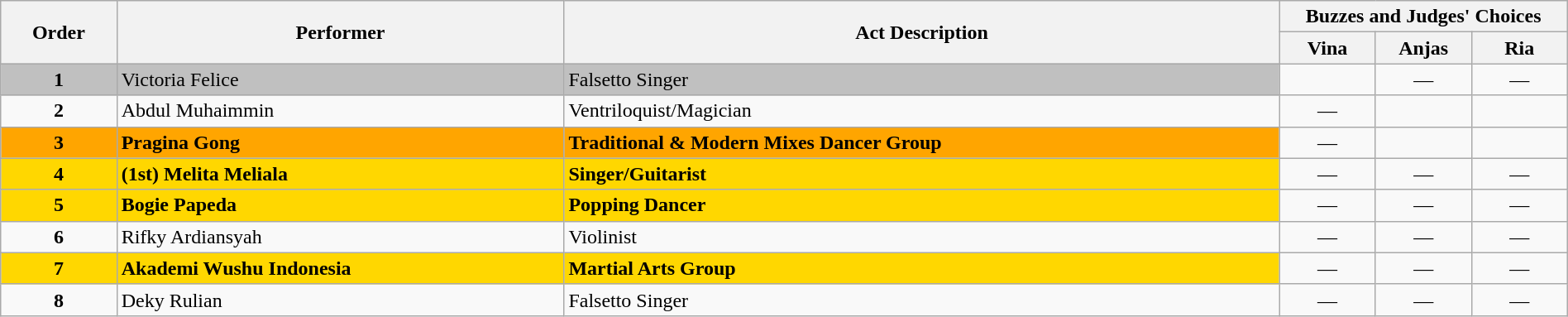<table class="wikitable" style="width:100%;">
<tr>
<th rowspan=2>Order</th>
<th rowspan=2>Performer</th>
<th rowspan=2>Act Description</th>
<th colspan=3>Buzzes and Judges' Choices</th>
</tr>
<tr>
<th width="70">Vina</th>
<th width="70">Anjas</th>
<th width="70">Ria</th>
</tr>
<tr>
<td style="background:silver;" align="center"><strong>1</strong></td>
<td style="background:silver;">Victoria Felice</td>
<td style="background:silver;">Falsetto Singer</td>
<td style="text-align:center;"></td>
<td align="center">—</td>
<td align="center">—</td>
</tr>
<tr>
<td align="center"><strong>2</strong></td>
<td>Abdul Muhaimmin</td>
<td>Ventriloquist/Magician</td>
<td align="center">—</td>
<td style="text-align:center;"></td>
<td style="text-align:center;"></td>
</tr>
<tr>
<td style="background:orange;" align="center"><strong>3</strong></td>
<td style="background:orange;"><strong>Pragina Gong</strong></td>
<td style="background:orange;"><strong>Traditional & Modern Mixes Dancer Group</strong></td>
<td align="center">—</td>
<td style="text-align:center;"></td>
<td style="text-align:center;"></td>
</tr>
<tr>
<th style="background:gold;">4</th>
<td style="background:gold;"><strong>(1st) Melita Meliala</strong></td>
<td style="background:gold;"><strong>Singer/Guitarist</strong></td>
<td align="center">—</td>
<td align="center">—</td>
<td align="center">—</td>
</tr>
<tr>
<th style="background:gold;">5</th>
<td style="background:gold;"><strong>Bogie Papeda</strong></td>
<td style="background:gold;"><strong>Popping Dancer</strong></td>
<td align="center">—</td>
<td align="center">—</td>
<td align="center">—</td>
</tr>
<tr>
<td align="center"><strong>6</strong></td>
<td>Rifky Ardiansyah</td>
<td>Violinist</td>
<td align="center">—</td>
<td align="center">—</td>
<td align="center">—</td>
</tr>
<tr>
<th style="background:gold;">7</th>
<td style="background:gold;"><strong>Akademi Wushu Indonesia</strong></td>
<td style="background:gold;"><strong>Martial Arts Group</strong></td>
<td align="center">—</td>
<td align="center">—</td>
<td align="center">—</td>
</tr>
<tr>
<td align="center"><strong>8</strong></td>
<td>Deky Rulian</td>
<td>Falsetto Singer</td>
<td align="center">—</td>
<td align="center">—</td>
<td align="center">—</td>
</tr>
</table>
